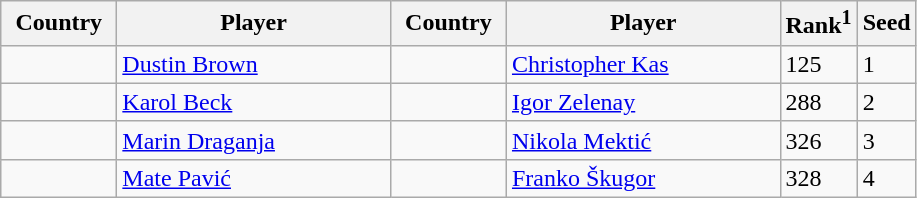<table class="sortable wikitable">
<tr>
<th width="70">Country</th>
<th width="175">Player</th>
<th width="70">Country</th>
<th width="175">Player</th>
<th>Rank<sup>1</sup></th>
<th>Seed</th>
</tr>
<tr>
<td></td>
<td><a href='#'>Dustin Brown</a></td>
<td></td>
<td><a href='#'>Christopher Kas</a></td>
<td>125</td>
<td>1</td>
</tr>
<tr>
<td></td>
<td><a href='#'>Karol Beck</a></td>
<td></td>
<td><a href='#'>Igor Zelenay</a></td>
<td>288</td>
<td>2</td>
</tr>
<tr>
<td></td>
<td><a href='#'>Marin Draganja</a></td>
<td></td>
<td><a href='#'>Nikola Mektić</a></td>
<td>326</td>
<td>3</td>
</tr>
<tr>
<td></td>
<td><a href='#'>Mate Pavić</a></td>
<td></td>
<td><a href='#'>Franko Škugor</a></td>
<td>328</td>
<td>4</td>
</tr>
</table>
